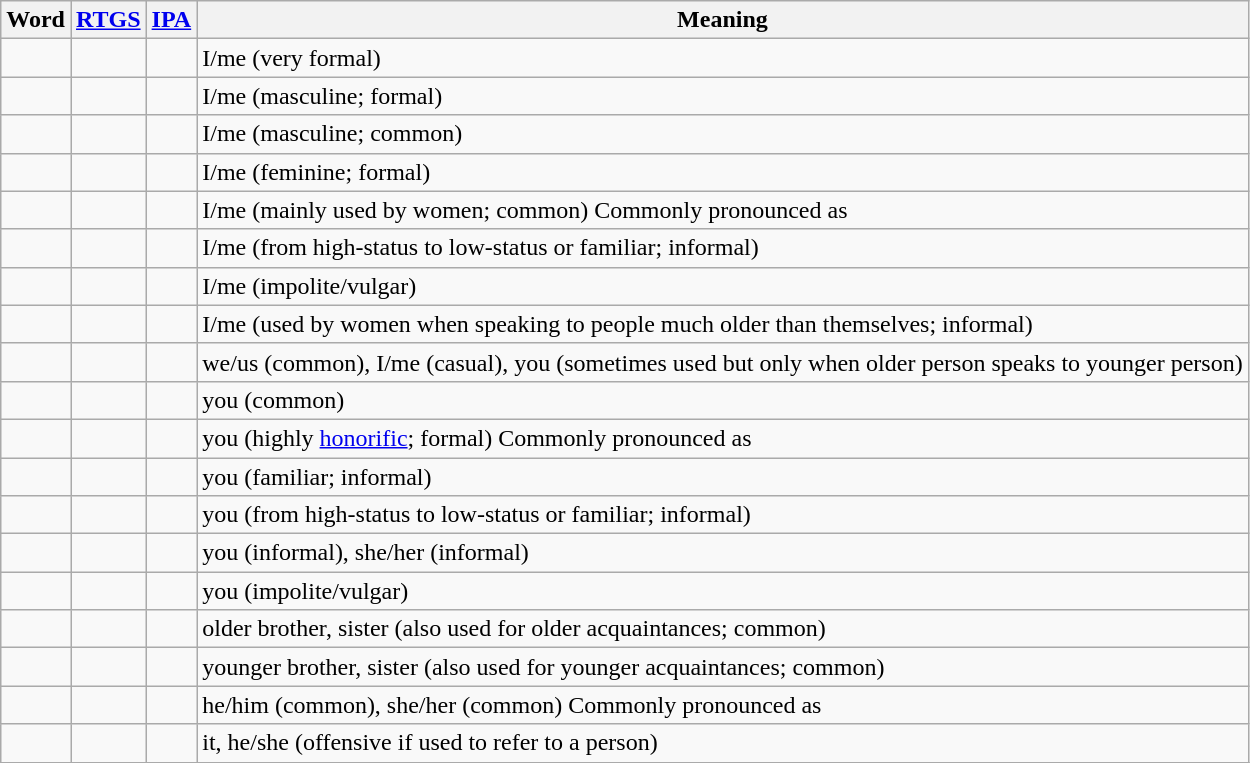<table class="wikitable">
<tr>
<th>Word</th>
<th><a href='#'>RTGS</a></th>
<th><a href='#'>IPA</a></th>
<th>Meaning</th>
</tr>
<tr>
<td></td>
<td></td>
<td></td>
<td>I/me (very formal)</td>
</tr>
<tr>
<td></td>
<td></td>
<td></td>
<td>I/me (masculine; formal)</td>
</tr>
<tr>
<td></td>
<td></td>
<td></td>
<td>I/me (masculine; common)</td>
</tr>
<tr>
<td></td>
<td></td>
<td></td>
<td>I/me (feminine; formal)</td>
</tr>
<tr>
<td></td>
<td></td>
<td></td>
<td>I/me (mainly used by women; common) Commonly pronounced as </td>
</tr>
<tr>
<td></td>
<td></td>
<td></td>
<td>I/me (from high-status to low-status or familiar; informal)</td>
</tr>
<tr>
<td></td>
<td></td>
<td></td>
<td>I/me (impolite/vulgar)</td>
</tr>
<tr>
<td></td>
<td></td>
<td></td>
<td>I/me (used by women when speaking to people much older than themselves; informal)</td>
</tr>
<tr>
<td></td>
<td></td>
<td></td>
<td>we/us (common), I/me (casual), you (sometimes used but only when older person speaks to younger person)</td>
</tr>
<tr>
<td></td>
<td></td>
<td></td>
<td>you (common)</td>
</tr>
<tr>
<td></td>
<td></td>
<td></td>
<td>you (highly <a href='#'>honorific</a>; formal) Commonly pronounced as </td>
</tr>
<tr>
<td></td>
<td></td>
<td></td>
<td>you (familiar; informal)</td>
</tr>
<tr>
<td></td>
<td></td>
<td></td>
<td>you (from high-status to low-status or familiar; informal)</td>
</tr>
<tr>
<td></td>
<td></td>
<td></td>
<td>you (informal), she/her (informal)</td>
</tr>
<tr>
<td></td>
<td></td>
<td></td>
<td>you (impolite/vulgar)</td>
</tr>
<tr>
<td></td>
<td></td>
<td></td>
<td>older brother, sister (also used for older acquaintances; common)</td>
</tr>
<tr>
<td></td>
<td></td>
<td></td>
<td>younger brother, sister (also used for younger acquaintances; common)</td>
</tr>
<tr>
<td></td>
<td></td>
<td></td>
<td>he/him (common), she/her (common) Commonly pronounced as </td>
</tr>
<tr>
<td></td>
<td></td>
<td></td>
<td>it, he/she (offensive if used to refer to a person)</td>
</tr>
<tr>
</tr>
</table>
